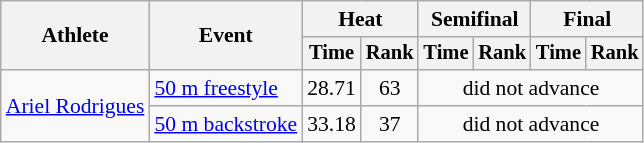<table class="wikitable" style="text-align:center; font-size:90%">
<tr>
<th rowspan="2">Athlete</th>
<th rowspan="2">Event</th>
<th colspan="2">Heat</th>
<th colspan="2">Semifinal</th>
<th colspan="2">Final</th>
</tr>
<tr style="font-size:95%">
<th>Time</th>
<th>Rank</th>
<th>Time</th>
<th>Rank</th>
<th>Time</th>
<th>Rank</th>
</tr>
<tr>
<td align=left rowspan=2><a href='#'>Ariel Rodrigues</a></td>
<td align=left><a href='#'>50 m freestyle</a></td>
<td>28.71</td>
<td>63</td>
<td colspan=4>did not advance</td>
</tr>
<tr>
<td align=left><a href='#'>50 m backstroke</a></td>
<td>33.18</td>
<td>37</td>
<td colspan=4>did not advance</td>
</tr>
</table>
